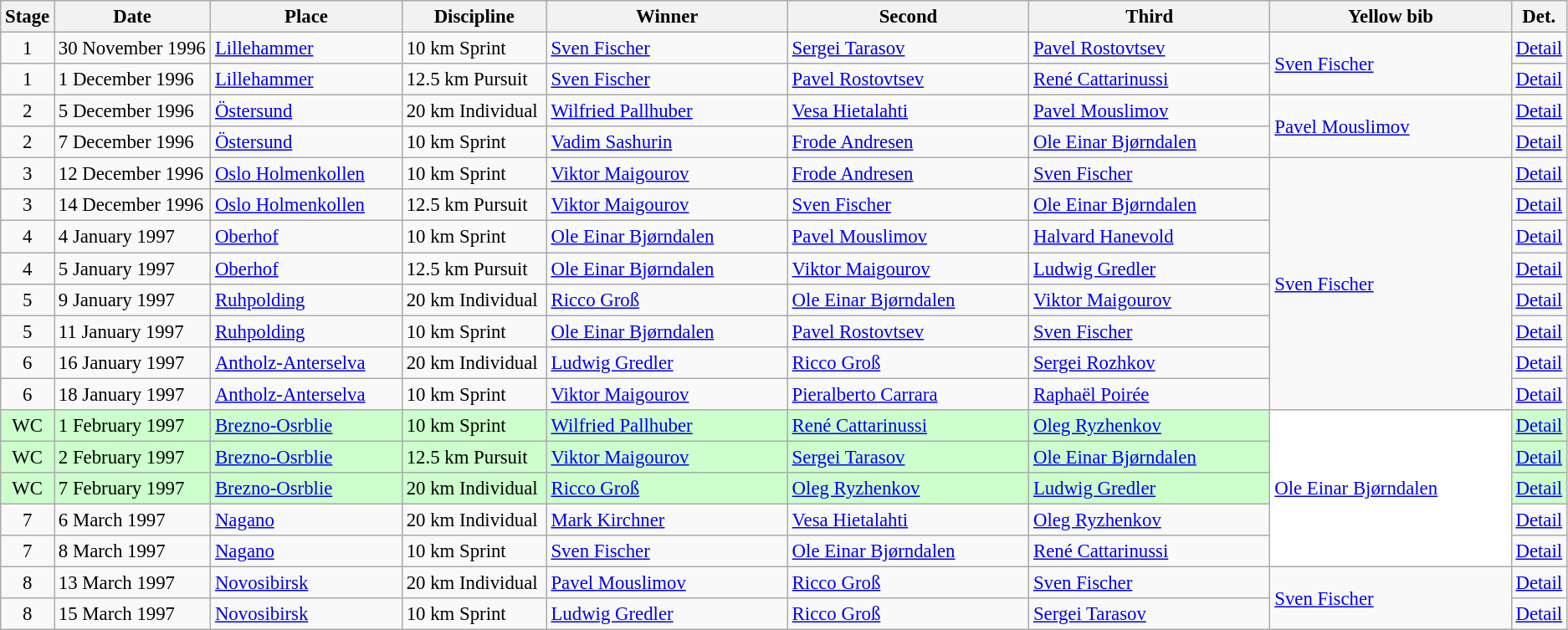<table class="wikitable" style="font-size:95%;">
<tr>
<th width="10">Stage</th>
<th width="120">Date</th>
<th width="148">Place</th>
<th width="110">Discipline</th>
<th width="190">Winner</th>
<th width="190">Second</th>
<th width="190">Third</th>
<th width="190">Yellow bib <br> </th>
<th width="8">Det.</th>
</tr>
<tr>
<td align=center>1</td>
<td>30 November 1996</td>
<td> <a href='#'>Lillehammer</a></td>
<td>10 km Sprint</td>
<td> <a href='#'>Sven Fischer</a></td>
<td> <a href='#'>Sergei Tarasov</a></td>
<td> <a href='#'>Pavel Rostovtsev</a></td>
<td rowspan="2"> <a href='#'>Sven Fischer</a></td>
<td><a href='#'>Detail</a></td>
</tr>
<tr>
<td align=center>1</td>
<td>1 December 1996</td>
<td> <a href='#'>Lillehammer</a></td>
<td>12.5 km Pursuit</td>
<td> <a href='#'>Sven Fischer</a></td>
<td> <a href='#'>Pavel Rostovtsev</a></td>
<td> <a href='#'>René Cattarinussi</a></td>
<td><a href='#'>Detail</a></td>
</tr>
<tr>
<td align=center>2</td>
<td>5 December 1996</td>
<td> <a href='#'>Östersund</a></td>
<td>20 km Individual</td>
<td> <a href='#'>Wilfried Pallhuber</a></td>
<td> <a href='#'>Vesa Hietalahti</a></td>
<td> <a href='#'>Pavel Mouslimov</a></td>
<td rowspan="2"> <a href='#'>Pavel Mouslimov</a></td>
<td><a href='#'>Detail</a></td>
</tr>
<tr>
<td align=center>2</td>
<td>7 December 1996</td>
<td> <a href='#'>Östersund</a></td>
<td>10 km Sprint</td>
<td> <a href='#'>Vadim Sashurin</a></td>
<td> <a href='#'>Frode Andresen</a></td>
<td> <a href='#'>Ole Einar Bjørndalen</a></td>
<td><a href='#'>Detail</a></td>
</tr>
<tr>
<td align=center>3</td>
<td>12 December 1996</td>
<td> <a href='#'>Oslo Holmenkollen</a></td>
<td>10 km Sprint</td>
<td> <a href='#'>Viktor Maigourov</a></td>
<td> <a href='#'>Frode Andresen</a></td>
<td> <a href='#'>Sven Fischer</a></td>
<td rowspan="8"> <a href='#'>Sven Fischer</a></td>
<td><a href='#'>Detail</a></td>
</tr>
<tr>
<td align=center>3</td>
<td>14 December 1996</td>
<td> <a href='#'>Oslo Holmenkollen</a></td>
<td>12.5 km Pursuit</td>
<td> <a href='#'>Viktor Maigourov</a></td>
<td> <a href='#'>Sven Fischer</a></td>
<td> <a href='#'>Ole Einar Bjørndalen</a></td>
<td><a href='#'>Detail</a></td>
</tr>
<tr>
<td align=center>4</td>
<td>4 January 1997</td>
<td> <a href='#'>Oberhof</a></td>
<td>10 km Sprint</td>
<td> <a href='#'>Ole Einar Bjørndalen</a></td>
<td> <a href='#'>Pavel Mouslimov</a></td>
<td> <a href='#'>Halvard Hanevold</a></td>
<td><a href='#'>Detail</a></td>
</tr>
<tr>
<td align=center>4</td>
<td>5 January 1997</td>
<td> <a href='#'>Oberhof</a></td>
<td>12.5 km Pursuit</td>
<td> <a href='#'>Ole Einar Bjørndalen</a></td>
<td> <a href='#'>Viktor Maigourov</a></td>
<td> <a href='#'>Ludwig Gredler</a></td>
<td><a href='#'>Detail</a></td>
</tr>
<tr>
<td align=center>5</td>
<td>9 January 1997</td>
<td> <a href='#'>Ruhpolding</a></td>
<td>20 km Individual</td>
<td> <a href='#'>Ricco Groß</a></td>
<td> <a href='#'>Ole Einar Bjørndalen</a></td>
<td> <a href='#'>Viktor Maigourov</a></td>
<td><a href='#'>Detail</a></td>
</tr>
<tr>
<td align=center>5</td>
<td>11 January 1997</td>
<td> <a href='#'>Ruhpolding</a></td>
<td>10 km Sprint</td>
<td> <a href='#'>Ole Einar Bjørndalen</a></td>
<td> <a href='#'>Pavel Rostovtsev</a></td>
<td> <a href='#'>Sven Fischer</a></td>
<td><a href='#'>Detail</a></td>
</tr>
<tr>
<td align=center>6</td>
<td>16 January 1997</td>
<td> <a href='#'>Antholz-Anterselva</a></td>
<td>20 km Individual</td>
<td> <a href='#'>Ludwig Gredler</a></td>
<td> <a href='#'>Ricco Groß</a></td>
<td> <a href='#'>Sergei Rozhkov</a></td>
<td><a href='#'>Detail</a></td>
</tr>
<tr>
<td align=center>6</td>
<td>18 January 1997</td>
<td> <a href='#'>Antholz-Anterselva</a></td>
<td>10 km Sprint</td>
<td> <a href='#'>Viktor Maigourov</a></td>
<td> <a href='#'>Pieralberto Carrara</a></td>
<td> <a href='#'>Raphaël Poirée</a></td>
<td><a href='#'>Detail</a></td>
</tr>
<tr style="background:#CCFFCC">
<td align=center>WC</td>
<td>1 February 1997</td>
<td> <a href='#'>Brezno-Osrblie</a></td>
<td>10 km Sprint</td>
<td> <a href='#'>Wilfried Pallhuber</a></td>
<td> <a href='#'>René Cattarinussi</a></td>
<td> <a href='#'>Oleg Ryzhenkov</a></td>
<td rowspan="5" style="background:white"> <a href='#'>Ole Einar Bjørndalen</a></td>
<td><a href='#'>Detail</a></td>
</tr>
<tr style="background:#CCFFCC">
<td align=center>WC</td>
<td>2 February 1997</td>
<td> <a href='#'>Brezno-Osrblie</a></td>
<td>12.5 km Pursuit</td>
<td> <a href='#'>Viktor Maigourov</a></td>
<td> <a href='#'>Sergei Tarasov</a></td>
<td> <a href='#'>Ole Einar Bjørndalen</a></td>
<td><a href='#'>Detail</a></td>
</tr>
<tr style="background:#CCFFCC">
<td align=center>WC</td>
<td>7 February 1997</td>
<td> <a href='#'>Brezno-Osrblie</a></td>
<td>20 km Individual</td>
<td> <a href='#'>Ricco Groß</a></td>
<td> <a href='#'>Oleg Ryzhenkov</a></td>
<td> <a href='#'>Ludwig Gredler</a></td>
<td><a href='#'>Detail</a></td>
</tr>
<tr>
<td align=center>7</td>
<td>6 March 1997</td>
<td> <a href='#'>Nagano</a></td>
<td>20 km Individual</td>
<td> <a href='#'>Mark Kirchner</a></td>
<td> <a href='#'>Vesa Hietalahti</a></td>
<td> <a href='#'>Oleg Ryzhenkov</a></td>
<td><a href='#'>Detail</a></td>
</tr>
<tr>
<td align=center>7</td>
<td>8 March 1997</td>
<td> <a href='#'>Nagano</a></td>
<td>10 km Sprint</td>
<td> <a href='#'>Sven Fischer</a></td>
<td> <a href='#'>Ole Einar Bjørndalen</a></td>
<td> <a href='#'>René Cattarinussi</a></td>
<td><a href='#'>Detail</a></td>
</tr>
<tr>
<td align=center>8</td>
<td>13 March 1997</td>
<td> <a href='#'>Novosibirsk</a></td>
<td>20 km Individual</td>
<td> <a href='#'>Pavel Mouslimov</a></td>
<td> <a href='#'>Ricco Groß</a></td>
<td> <a href='#'>Sven Fischer</a></td>
<td rowspan="2"> <a href='#'>Sven Fischer</a></td>
<td><a href='#'>Detail</a></td>
</tr>
<tr>
<td align=center>8</td>
<td>15 March 1997</td>
<td> <a href='#'>Novosibirsk</a></td>
<td>10 km Sprint</td>
<td> <a href='#'>Ludwig Gredler</a></td>
<td> <a href='#'>Ricco Groß</a></td>
<td> <a href='#'>Sergei Tarasov</a></td>
<td><a href='#'>Detail</a></td>
</tr>
</table>
